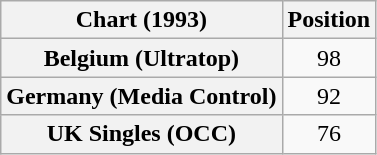<table class="wikitable sortable plainrowheaders">
<tr>
<th>Chart (1993)</th>
<th>Position</th>
</tr>
<tr>
<th scope="row">Belgium (Ultratop)</th>
<td align="center">98</td>
</tr>
<tr>
<th scope="row">Germany (Media Control)</th>
<td style="text-align:center;">92</td>
</tr>
<tr>
<th scope="row">UK Singles (OCC)</th>
<td align="center">76</td>
</tr>
</table>
